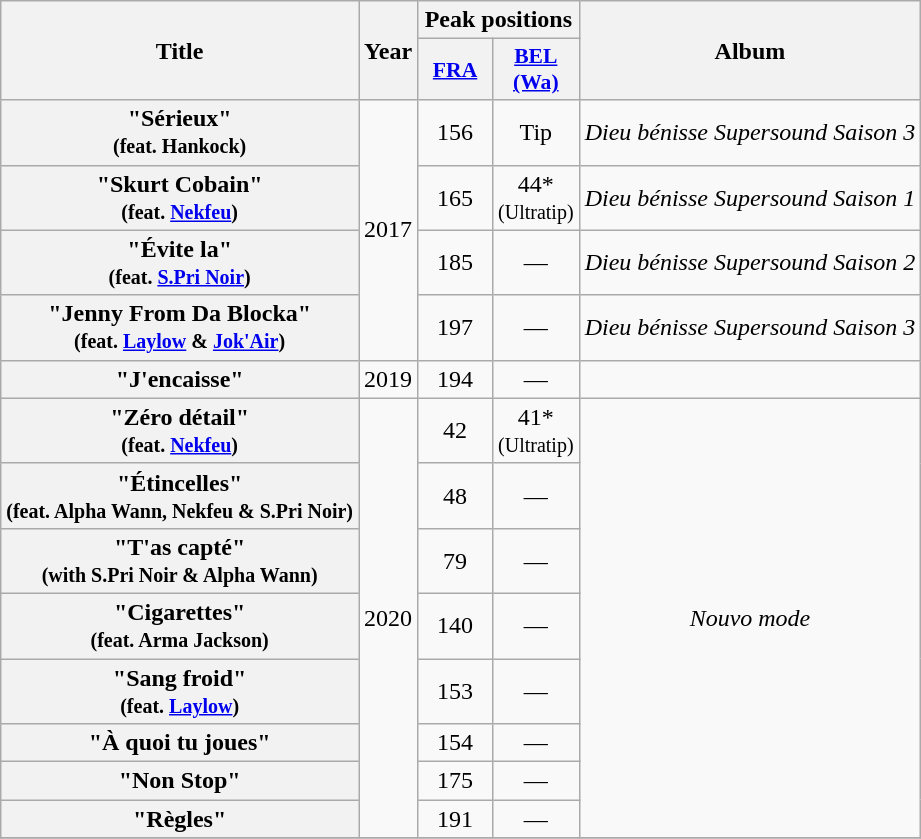<table class="wikitable plainrowheaders" style="text-align:center">
<tr>
<th scope="col" rowspan="2">Title</th>
<th scope="col" rowspan="2">Year</th>
<th scope="col" colspan="2">Peak positions</th>
<th scope="col" rowspan="2">Album</th>
</tr>
<tr>
<th scope="col" style="width:3em;font-size:90%;"><a href='#'>FRA</a><br></th>
<th scope="col" style="width:3em;font-size:90%;"><a href='#'>BEL <br>(Wa)</a><br></th>
</tr>
<tr>
<th scope="row">"Sérieux"<br><small>(feat. Hankock)</small></th>
<td rowspan=4>2017</td>
<td>156</td>
<td>Tip</td>
<td scope="row"><em>Dieu bénisse Supersound Saison 3</em></td>
</tr>
<tr>
<th scope="row">"Skurt Cobain"<br><small>(feat. <a href='#'>Nekfeu</a>)</small></th>
<td>165</td>
<td>44*<br><small>(Ultratip)</small></td>
<td><em>Dieu bénisse Supersound Saison 1</em></td>
</tr>
<tr>
<th scope="row">"Évite la"<br><small>(feat. <a href='#'>S.Pri Noir</a>)</small></th>
<td>185</td>
<td>—</td>
<td><em>Dieu bénisse Supersound Saison 2</em></td>
</tr>
<tr>
<th scope="row">"Jenny From Da Blocka"<br><small>(feat. <a href='#'>Laylow</a> & <a href='#'>Jok'Air</a>)</small></th>
<td>197</td>
<td>—</td>
<td><em>Dieu bénisse Supersound Saison 3</em></td>
</tr>
<tr>
<th scope="row">"J'encaisse"</th>
<td>2019</td>
<td>194</td>
<td>—</td>
<td scope="row"></td>
</tr>
<tr>
<th scope="row">"Zéro détail"<br><small>(feat. <a href='#'>Nekfeu</a>)</small></th>
<td rowspan=8>2020</td>
<td>42</td>
<td>41*<br><small>(Ultratip)</small></td>
<td scope="row" rowspan=8><em>Nouvo mode</em></td>
</tr>
<tr>
<th scope="row">"Étincelles"<br><small>(feat. Alpha Wann, Nekfeu & S.Pri Noir)</small></th>
<td>48</td>
<td>—</td>
</tr>
<tr>
<th scope="row">"T'as capté" <br> <small>(with S.Pri Noir & Alpha Wann)</small></th>
<td>79</td>
<td>—</td>
</tr>
<tr>
<th scope="row">"Cigarettes"<br><small>(feat. Arma Jackson)</small></th>
<td>140</td>
<td>—</td>
</tr>
<tr>
<th scope="row">"Sang froid"<br><small>(feat. <a href='#'>Laylow</a>)</small></th>
<td>153</td>
<td>—</td>
</tr>
<tr>
<th scope="row">"À quoi tu joues"</th>
<td>154</td>
<td>—</td>
</tr>
<tr>
<th scope="row">"Non Stop"</th>
<td>175</td>
<td>—</td>
</tr>
<tr>
<th scope="row">"Règles"</th>
<td>191</td>
<td>—</td>
</tr>
<tr>
</tr>
</table>
